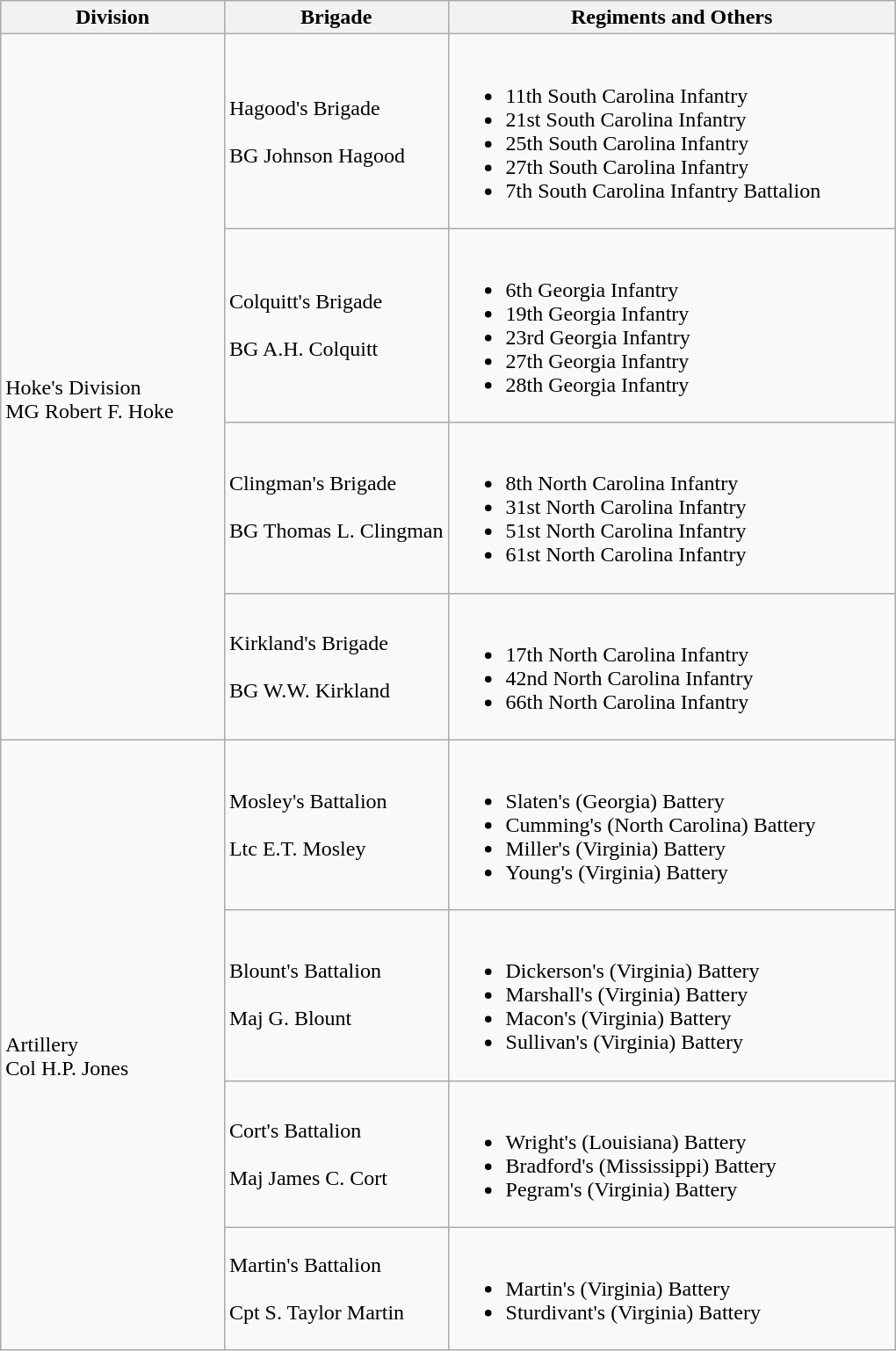<table class="wikitable">
<tr>
<th style="width:25%;">Division</th>
<th style="width:25%;">Brigade</th>
<th>Regiments and Others</th>
</tr>
<tr>
<td rowspan=4><br>Hoke's Division
<br>
MG Robert F. Hoke</td>
<td>Hagood's Brigade<br><br>
BG Johnson Hagood</td>
<td><br><ul><li>11th South Carolina Infantry</li><li>21st South Carolina Infantry</li><li>25th South Carolina Infantry</li><li>27th South Carolina Infantry</li><li>7th South Carolina Infantry Battalion</li></ul></td>
</tr>
<tr>
<td>Colquitt's Brigade<br><br>
BG A.H. Colquitt</td>
<td><br><ul><li>6th Georgia Infantry</li><li>19th Georgia Infantry</li><li>23rd Georgia Infantry</li><li>27th Georgia Infantry</li><li>28th Georgia Infantry</li></ul></td>
</tr>
<tr>
<td>Clingman's Brigade<br><br>
BG Thomas L. Clingman</td>
<td><br><ul><li>8th North Carolina Infantry</li><li>31st North Carolina Infantry</li><li>51st North Carolina Infantry</li><li>61st North Carolina Infantry</li></ul></td>
</tr>
<tr>
<td>Kirkland's Brigade<br><br>
BG W.W. Kirkland</td>
<td><br><ul><li>17th North Carolina Infantry</li><li>42nd North Carolina Infantry</li><li>66th North Carolina Infantry</li></ul></td>
</tr>
<tr>
<td rowspan=4><br>Artillery
<br>
Col H.P. Jones</td>
<td>Mosley's Battalion<br><br>
Ltc E.T. Mosley</td>
<td><br><ul><li>Slaten's (Georgia) Battery</li><li>Cumming's (North Carolina) Battery</li><li>Miller's (Virginia) Battery</li><li>Young's (Virginia) Battery</li></ul></td>
</tr>
<tr>
<td>Blount's Battalion<br><br>
Maj G. Blount</td>
<td><br><ul><li>Dickerson's (Virginia) Battery</li><li>Marshall's (Virginia) Battery</li><li>Macon's (Virginia) Battery</li><li>Sullivan's (Virginia) Battery</li></ul></td>
</tr>
<tr>
<td>Cort's Battalion<br><br>
Maj James C. Cort</td>
<td><br><ul><li>Wright's (Louisiana) Battery</li><li>Bradford's (Mississippi) Battery</li><li>Pegram's (Virginia) Battery</li></ul></td>
</tr>
<tr>
<td>Martin's Battalion<br><br>
Cpt S. Taylor Martin</td>
<td><br><ul><li>Martin's (Virginia) Battery</li><li>Sturdivant's (Virginia) Battery</li></ul></td>
</tr>
</table>
